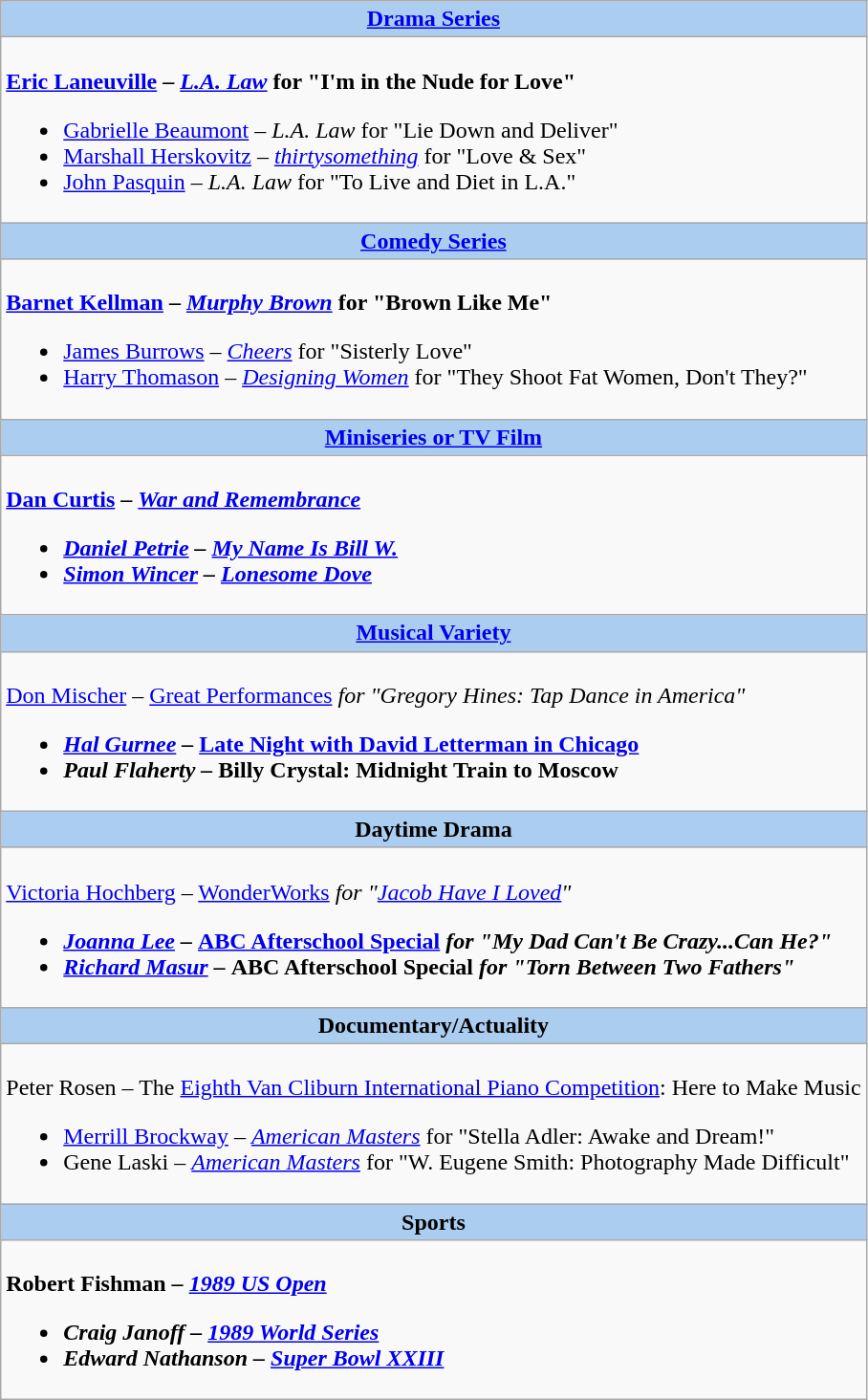<table class=wikitable style="width="100%">
<tr>
<th colspan="2" style="background:#abcdef;"><a href='#'>Drama Series</a></th>
</tr>
<tr>
<td colspan="2" style="vertical-align:top;"><br><strong><a href='#'>Eric Laneuville</a> – <em><a href='#'>L.A. Law</a></em> for "I'm in the Nude for Love"</strong><ul><li><a href='#'>Gabrielle Beaumont</a> – <em>L.A. Law</em> for "Lie Down and Deliver"</li><li><a href='#'>Marshall Herskovitz</a> – <em><a href='#'>thirtysomething</a></em> for "Love & Sex"</li><li><a href='#'>John Pasquin</a> – <em>L.A. Law</em> for "To Live and Diet in L.A."</li></ul></td>
</tr>
<tr>
<th colspan="2" style="background:#abcdef;"><a href='#'>Comedy Series</a></th>
</tr>
<tr>
<td colspan="2" style="vertical-align:top;"><br><strong><a href='#'>Barnet Kellman</a> – <em><a href='#'>Murphy Brown</a></em> for "Brown Like Me"</strong><ul><li><a href='#'>James Burrows</a> – <em><a href='#'>Cheers</a></em> for "Sisterly Love"</li><li><a href='#'>Harry Thomason</a> – <em><a href='#'>Designing Women</a></em> for "They Shoot Fat Women, Don't They?"</li></ul></td>
</tr>
<tr>
<th colspan="2" style="background:#abcdef;"><a href='#'>Miniseries or TV Film</a></th>
</tr>
<tr>
<td colspan="2" style="vertical-align:top;"><br><strong><a href='#'>Dan Curtis</a> – <em><a href='#'>War and Remembrance</a><strong><em><ul><li><a href='#'>Daniel Petrie</a> – </em><a href='#'>My Name Is Bill W.</a><em></li><li><a href='#'>Simon Wincer</a> – </em><a href='#'>Lonesome Dove</a><em></li></ul></td>
</tr>
<tr>
<th colspan="2" style="background:#abcdef;"><a href='#'>Musical Variety</a></th>
</tr>
<tr>
<td colspan="2" style="vertical-align:top;"><br></strong><a href='#'>Don Mischer</a> – </em><a href='#'>Great Performances</a><em> for "Gregory Hines: Tap Dance in America"<strong><ul><li><a href='#'>Hal Gurnee</a> – </em><a href='#'>Late Night with David Letterman in Chicago</a><em></li><li>Paul Flaherty – </em>Billy Crystal: Midnight Train to Moscow<em></li></ul></td>
</tr>
<tr>
<th colspan="2" style="background:#abcdef;">Daytime Drama</th>
</tr>
<tr>
<td colspan="2" style="vertical-align:top;"><br></strong><a href='#'>Victoria Hochberg</a> – </em><a href='#'>WonderWorks</a><em> for "<a href='#'>Jacob Have I Loved</a>"<strong><ul><li><a href='#'>Joanna Lee</a> – </em><a href='#'>ABC Afterschool Special</a><em> for "My Dad Can't Be Crazy...Can He?"</li><li><a href='#'>Richard Masur</a> – </em>ABC Afterschool Special<em> for "Torn Between Two Fathers"</li></ul></td>
</tr>
<tr>
<th colspan="2" style="background:#abcdef;">Documentary/Actuality</th>
</tr>
<tr>
<td colspan="2" style="vertical-align:top;"><br></strong>Peter Rosen – </em>The <a href='#'>Eighth Van Cliburn International Piano Competition</a>: Here to Make Music</em></strong><ul><li><a href='#'>Merrill Brockway</a> – <em><a href='#'>American Masters</a></em> for "Stella Adler: Awake and Dream!"</li><li>Gene Laski – <em><a href='#'>American Masters</a></em> for "W. Eugene Smith: Photography Made Difficult"</li></ul></td>
</tr>
<tr>
<th colspan="2" style="background:#abcdef;">Sports</th>
</tr>
<tr>
<td colspan="2" style="vertical-align:top;"><br><strong>Robert Fishman – <em><a href='#'>1989 US Open</a><strong><em><ul><li>Craig Janoff – </em><a href='#'>1989 World Series</a><em></li><li>Edward Nathanson – </em><a href='#'>Super Bowl XXIII</a><em></li></ul></td>
</tr>
</table>
